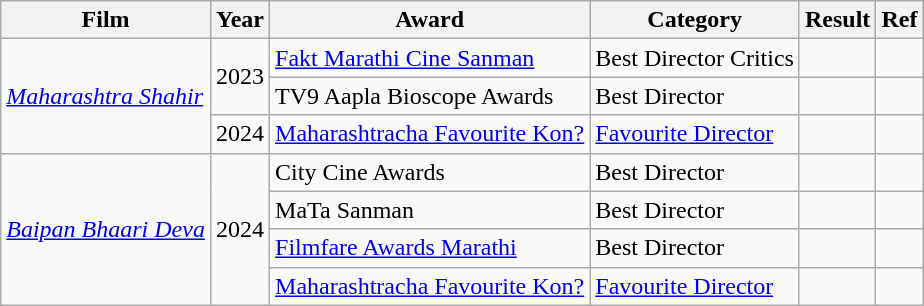<table class="wikitable">
<tr>
<th>Film</th>
<th>Year</th>
<th>Award</th>
<th>Category</th>
<th>Result</th>
<th>Ref</th>
</tr>
<tr>
<td rowspan="3"><em><a href='#'>Maharashtra Shahir</a></em></td>
<td rowspan="2">2023</td>
<td><a href='#'>Fakt Marathi Cine Sanman</a></td>
<td>Best Director Critics</td>
<td></td>
<td></td>
</tr>
<tr>
<td>TV9 Aapla Bioscope Awards</td>
<td>Best Director</td>
<td></td>
<td></td>
</tr>
<tr>
<td>2024</td>
<td><a href='#'>Maharashtracha Favourite Kon?</a></td>
<td><a href='#'>Favourite Director</a></td>
<td></td>
<td></td>
</tr>
<tr>
<td rowspan="4"><em><a href='#'>Baipan Bhaari Deva</a></em></td>
<td rowspan="4">2024</td>
<td>City Cine Awards</td>
<td>Best Director</td>
<td></td>
<td></td>
</tr>
<tr>
<td>MaTa Sanman</td>
<td>Best Director</td>
<td></td>
<td></td>
</tr>
<tr>
<td><a href='#'>Filmfare Awards Marathi</a></td>
<td>Best Director</td>
<td></td>
<td></td>
</tr>
<tr>
<td><a href='#'>Maharashtracha Favourite Kon?</a></td>
<td><a href='#'>Favourite Director</a></td>
<td></td>
<td></td>
</tr>
</table>
